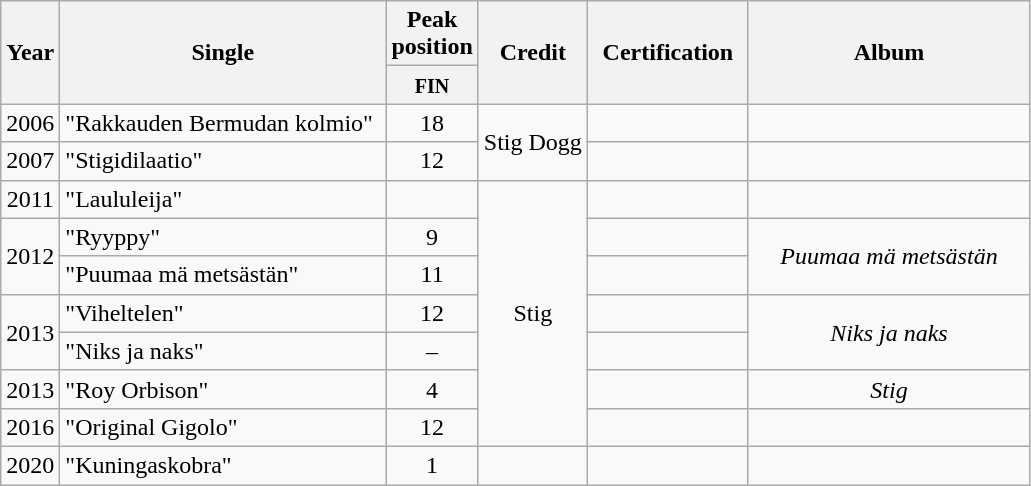<table class="wikitable">
<tr>
<th style="text-align:center;" rowspan="2">Year</th>
<th rowspan="2" style="text-align:center; width:210px;">Single</th>
<th style="text-align:center;">Peak<br>position</th>
<th style="text-align:center;" rowspan="2">Credit</th>
<th rowspan="2" style="text-align:center; width:100px;">Certification</th>
<th rowspan="2" style="text-align:center; width:180px;">Album</th>
</tr>
<tr>
<th width="20"><small>FIN</small><br></th>
</tr>
<tr>
<td style="text-align:center;">2006</td>
<td>"Rakkauden Bermudan kolmio"</td>
<td style="text-align:center;">18</td>
<td style="text-align:center;" rowspan="2">Stig Dogg</td>
<td style="text-align:center;"></td>
<td style="text-align:center;"></td>
</tr>
<tr>
<td style="text-align:center;">2007</td>
<td>"Stigidilaatio"</td>
<td style="text-align:center;">12</td>
<td style="text-align:center;"></td>
<td style="text-align:center;"></td>
</tr>
<tr>
<td style="text-align:center;">2011</td>
<td>"Laululeija"</td>
<td style="text-align:center;"></td>
<td style="text-align:center;" rowspan="7">Stig</td>
<td style="text-align:center;"></td>
<td style="text-align:center;"></td>
</tr>
<tr>
<td style="text-align:center;" rowspan="2">2012</td>
<td>"Ryyppy"</td>
<td style="text-align:center;">9</td>
<td style="text-align:center;"></td>
<td style="text-align:center;" rowspan="2"><em>Puumaa mä metsästän</em></td>
</tr>
<tr>
<td>"Puumaa mä metsästän"</td>
<td style="text-align:center;">11</td>
<td style="text-align:center;"></td>
</tr>
<tr>
<td style="text-align:center;" rowspan="2">2013</td>
<td>"Viheltelen"</td>
<td style="text-align:center;">12</td>
<td style="text-align:center;"></td>
<td style="text-align:center;" rowspan=2><em>Niks ja naks</em></td>
</tr>
<tr>
<td>"Niks ja naks"</td>
<td style="text-align:center;">–</td>
<td style="text-align:center;"></td>
</tr>
<tr>
<td style="text-align:center;">2013</td>
<td>"Roy Orbison"</td>
<td style="text-align:center;">4</td>
<td style="text-align:center;"></td>
<td style="text-align:center;"><em>Stig</em></td>
</tr>
<tr>
<td style="text-align:center;">2016</td>
<td>"Original Gigolo" </td>
<td style="text-align:center;">12</td>
<td style="text-align:center;"></td>
<td style="text-align:center;"></td>
</tr>
<tr>
<td style="text-align:center;">2020</td>
<td>"Kuningaskobra"</td>
<td style="text-align:center;">1<br></td>
<td style="text-align:center;"></td>
<td style="text-align:center;"></td>
</tr>
</table>
